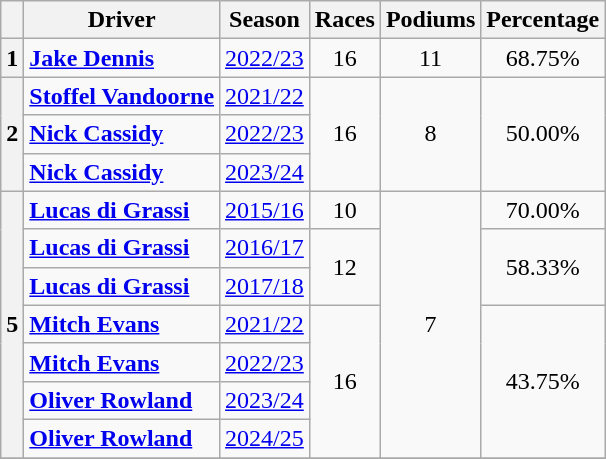<table class="wikitable" style="text-align:center">
<tr>
<th></th>
<th>Driver</th>
<th>Season</th>
<th>Races</th>
<th>Podiums</th>
<th>Percentage</th>
</tr>
<tr>
<th>1</th>
<td align=left> <strong><a href='#'>Jake Dennis</a></strong></td>
<td><a href='#'>2022/23</a></td>
<td>16</td>
<td>11</td>
<td>68.75%</td>
</tr>
<tr>
<th rowspan=3>2</th>
<td align=left> <strong><a href='#'>Stoffel Vandoorne</a></strong></td>
<td><a href='#'>2021/22</a></td>
<td rowspan=3>16</td>
<td rowspan=3>8</td>
<td rowspan=3>50.00%</td>
</tr>
<tr>
<td align=left> <strong><a href='#'>Nick Cassidy</a></strong></td>
<td><a href='#'>2022/23</a></td>
</tr>
<tr>
<td align=left> <strong><a href='#'>Nick Cassidy</a></strong></td>
<td><a href='#'>2023/24</a></td>
</tr>
<tr>
<th rowspan=7>5</th>
<td align=left> <strong><a href='#'>Lucas di Grassi</a></strong></td>
<td><a href='#'>2015/16</a></td>
<td>10</td>
<td rowspan=7>7</td>
<td>70.00%</td>
</tr>
<tr>
<td align=left> <strong><a href='#'>Lucas di Grassi</a></strong></td>
<td><a href='#'>2016/17</a></td>
<td rowspan=2>12</td>
<td rowspan=2>58.33%</td>
</tr>
<tr>
<td align=left> <strong><a href='#'>Lucas di Grassi</a></strong></td>
<td><a href='#'>2017/18</a></td>
</tr>
<tr>
<td align=left> <strong><a href='#'>Mitch Evans</a></strong></td>
<td><a href='#'>2021/22</a></td>
<td rowspan=4>16</td>
<td rowspan=4>43.75%</td>
</tr>
<tr>
<td align=left> <strong><a href='#'>Mitch Evans</a></strong></td>
<td><a href='#'>2022/23</a></td>
</tr>
<tr>
<td align=left> <strong><a href='#'>Oliver Rowland</a></strong></td>
<td><a href='#'>2023/24</a></td>
</tr>
<tr>
<td align=left> <strong><a href='#'>Oliver Rowland</a></strong></td>
<td><a href='#'>2024/25</a></td>
</tr>
<tr>
</tr>
</table>
